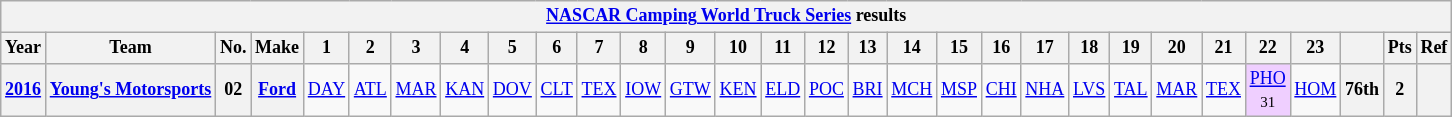<table class="wikitable" style="text-align:center; font-size:75%">
<tr>
<th colspan=45><a href='#'>NASCAR Camping World Truck Series</a> results</th>
</tr>
<tr>
<th>Year</th>
<th>Team</th>
<th>No.</th>
<th>Make</th>
<th>1</th>
<th>2</th>
<th>3</th>
<th>4</th>
<th>5</th>
<th>6</th>
<th>7</th>
<th>8</th>
<th>9</th>
<th>10</th>
<th>11</th>
<th>12</th>
<th>13</th>
<th>14</th>
<th>15</th>
<th>16</th>
<th>17</th>
<th>18</th>
<th>19</th>
<th>20</th>
<th>21</th>
<th>22</th>
<th>23</th>
<th></th>
<th>Pts</th>
<th>Ref</th>
</tr>
<tr>
<th><a href='#'>2016</a></th>
<th><a href='#'>Young's Motorsports</a></th>
<th>02</th>
<th><a href='#'>Ford</a></th>
<td><a href='#'>DAY</a></td>
<td><a href='#'>ATL</a></td>
<td><a href='#'>MAR</a></td>
<td><a href='#'>KAN</a></td>
<td><a href='#'>DOV</a></td>
<td><a href='#'>CLT</a></td>
<td><a href='#'>TEX</a></td>
<td><a href='#'>IOW</a></td>
<td><a href='#'>GTW</a></td>
<td><a href='#'>KEN</a></td>
<td><a href='#'>ELD</a></td>
<td><a href='#'>POC</a></td>
<td><a href='#'>BRI</a></td>
<td><a href='#'>MCH</a></td>
<td><a href='#'>MSP</a></td>
<td><a href='#'>CHI</a></td>
<td><a href='#'>NHA</a></td>
<td><a href='#'>LVS</a></td>
<td><a href='#'>TAL</a></td>
<td><a href='#'>MAR</a></td>
<td><a href='#'>TEX</a></td>
<td style="background:#EFCFFF;"><a href='#'>PHO</a><br><small>31</small></td>
<td><a href='#'>HOM</a></td>
<th>76th</th>
<th>2</th>
<th></th>
</tr>
</table>
